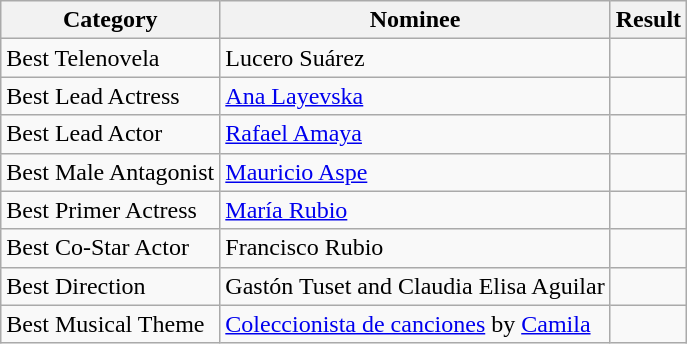<table class="wikitable">
<tr>
<th>Category</th>
<th>Nominee</th>
<th>Result</th>
</tr>
<tr>
<td>Best Telenovela</td>
<td>Lucero Suárez</td>
<td></td>
</tr>
<tr>
<td>Best Lead Actress</td>
<td><a href='#'>Ana Layevska</a></td>
<td></td>
</tr>
<tr>
<td>Best Lead Actor</td>
<td><a href='#'>Rafael Amaya</a></td>
<td></td>
</tr>
<tr>
<td>Best Male Antagonist</td>
<td><a href='#'>Mauricio Aspe</a></td>
<td></td>
</tr>
<tr>
<td>Best Primer Actress</td>
<td><a href='#'>María Rubio</a></td>
<td></td>
</tr>
<tr>
<td>Best Co-Star Actor</td>
<td>Francisco Rubio</td>
<td></td>
</tr>
<tr>
<td>Best Direction</td>
<td>Gastón Tuset and Claudia Elisa Aguilar</td>
<td></td>
</tr>
<tr>
<td>Best Musical Theme</td>
<td><a href='#'>Coleccionista de canciones</a> by <a href='#'>Camila</a></td>
<td></td>
</tr>
</table>
